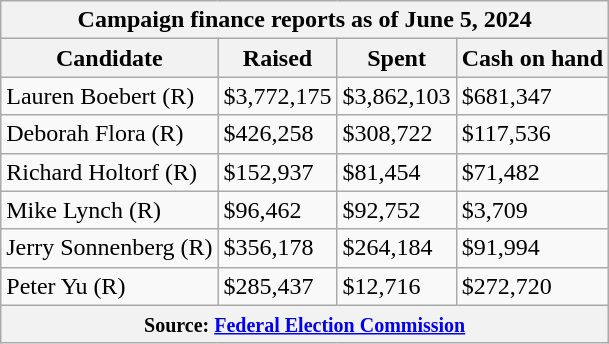<table class="wikitable sortable">
<tr>
<th colspan=4>Campaign finance reports as of June 5, 2024</th>
</tr>
<tr style="text-align:center;">
<th>Candidate</th>
<th>Raised</th>
<th>Spent</th>
<th>Cash on hand</th>
</tr>
<tr>
<td>Lauren Boebert (R)</td>
<td>$3,772,175</td>
<td>$3,862,103</td>
<td>$681,347</td>
</tr>
<tr>
<td>Deborah Flora (R)</td>
<td>$426,258</td>
<td>$308,722</td>
<td>$117,536</td>
</tr>
<tr>
<td>Richard Holtorf (R)</td>
<td>$152,937</td>
<td>$81,454</td>
<td>$71,482</td>
</tr>
<tr>
<td>Mike Lynch (R)</td>
<td>$96,462</td>
<td>$92,752</td>
<td>$3,709</td>
</tr>
<tr>
<td>Jerry Sonnenberg (R)</td>
<td>$356,178</td>
<td>$264,184</td>
<td>$91,994</td>
</tr>
<tr>
<td>Peter Yu (R)</td>
<td>$285,437</td>
<td>$12,716</td>
<td>$272,720</td>
</tr>
<tr>
<th colspan="4"><small>Source: <a href='#'>Federal Election Commission</a></small></th>
</tr>
</table>
